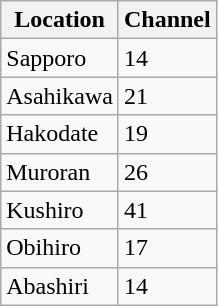<table class="wikitable sortable">
<tr>
<th>Location</th>
<th>Channel</th>
</tr>
<tr>
<td>Sapporo</td>
<td>14</td>
</tr>
<tr>
<td>Asahikawa</td>
<td>21</td>
</tr>
<tr>
<td>Hakodate</td>
<td>19</td>
</tr>
<tr>
<td>Muroran</td>
<td>26</td>
</tr>
<tr>
<td>Kushiro</td>
<td>41</td>
</tr>
<tr>
<td>Obihiro</td>
<td>17</td>
</tr>
<tr>
<td>Abashiri</td>
<td>14</td>
</tr>
</table>
